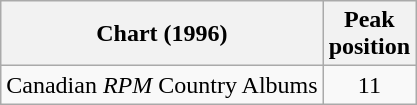<table class="wikitable">
<tr>
<th>Chart (1996)</th>
<th>Peak<br>position</th>
</tr>
<tr>
<td>Canadian <em>RPM</em> Country Albums</td>
<td align="center">11</td>
</tr>
</table>
